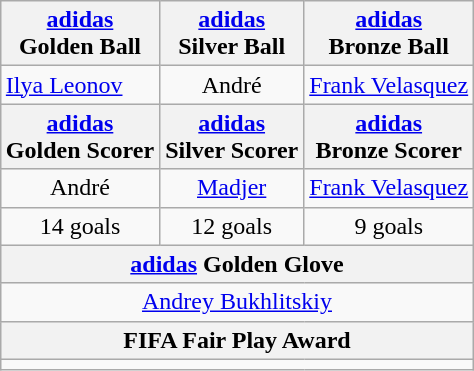<table class="wikitable" style="margin:auto">
<tr>
<th><a href='#'>adidas</a><br>Golden Ball</th>
<th><a href='#'>adidas</a><br>Silver Ball</th>
<th><a href='#'>adidas</a><br>Bronze Ball</th>
</tr>
<tr>
<td> <a href='#'>Ilya Leonov</a></td>
<td style="text-align:center;"> André</td>
<td> <a href='#'>Frank Velasquez</a></td>
</tr>
<tr>
<th><a href='#'>adidas</a><br>Golden Scorer</th>
<th><a href='#'>adidas</a><br>Silver Scorer</th>
<th><a href='#'>adidas</a><br>Bronze Scorer</th>
</tr>
<tr>
<td style="text-align:center;"> André</td>
<td style="text-align:center;"> <a href='#'>Madjer</a></td>
<td> <a href='#'>Frank Velasquez</a></td>
</tr>
<tr align="center">
<td>14 goals</td>
<td>12 goals</td>
<td>9 goals</td>
</tr>
<tr>
<th colspan="3"><a href='#'>adidas</a> Golden Glove</th>
</tr>
<tr>
<td colspan="3" align="center"> <a href='#'>Andrey Bukhlitskiy</a></td>
</tr>
<tr>
<th colspan="3">FIFA Fair Play Award</th>
</tr>
<tr>
<td colspan="3" align="center"></td>
</tr>
</table>
